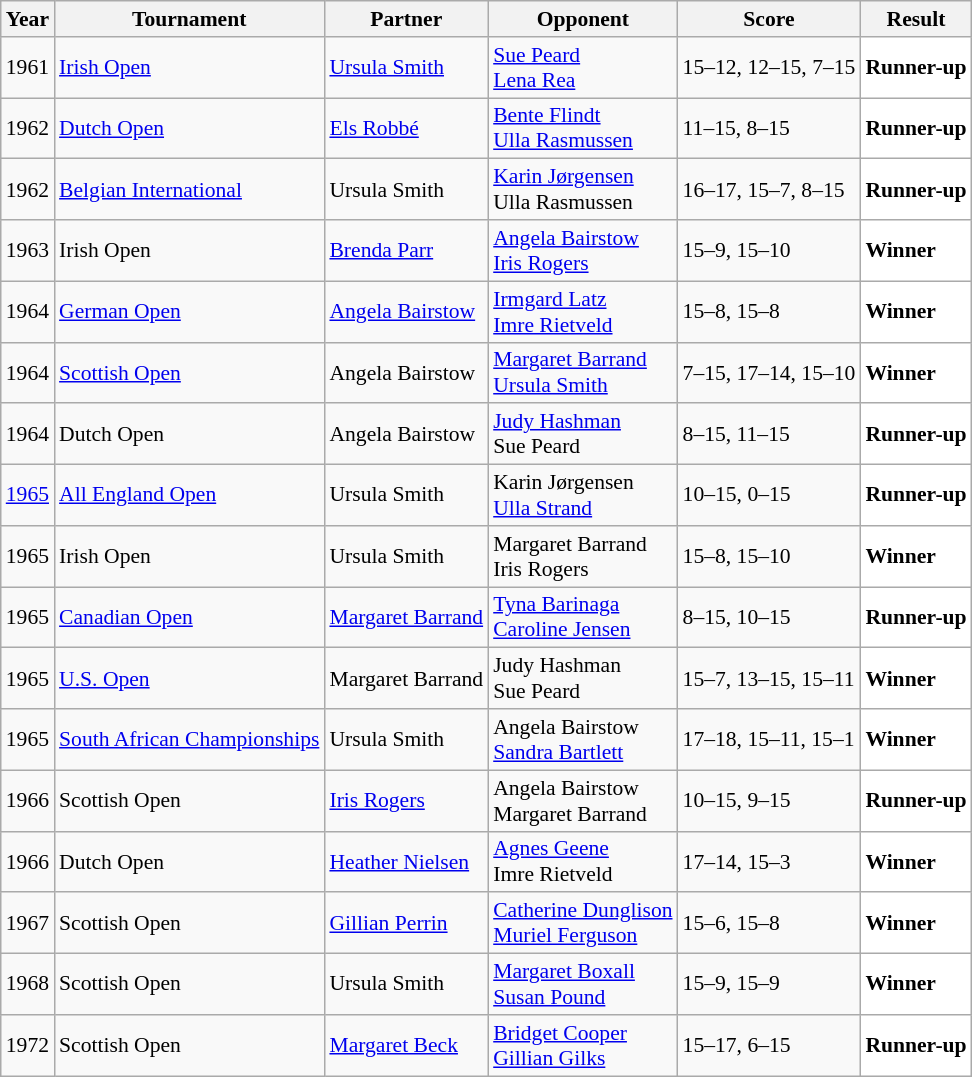<table class="sortable wikitable" style="font-size: 90%;">
<tr>
<th>Year</th>
<th>Tournament</th>
<th>Partner</th>
<th>Opponent</th>
<th>Score</th>
<th>Result</th>
</tr>
<tr>
<td align="center">1961</td>
<td align="left"><a href='#'>Irish Open</a></td>
<td align="left"> <a href='#'>Ursula Smith</a></td>
<td align="left"> <a href='#'>Sue Peard</a><br> <a href='#'>Lena Rea</a></td>
<td align="left">15–12, 12–15, 7–15</td>
<td style="text-align:left; background:white"> <strong>Runner-up</strong></td>
</tr>
<tr>
<td align="center">1962</td>
<td align="left"><a href='#'>Dutch Open</a></td>
<td align="left"> <a href='#'>Els Robbé</a></td>
<td align="left"> <a href='#'>Bente Flindt</a><br> <a href='#'>Ulla Rasmussen</a></td>
<td align="left">11–15, 8–15</td>
<td style="text-align:left; background: white"> <strong>Runner-up</strong></td>
</tr>
<tr>
<td align="center">1962</td>
<td align="left"><a href='#'>Belgian International</a></td>
<td align="left"> Ursula Smith</td>
<td align="left"> <a href='#'>Karin Jørgensen</a><br> Ulla Rasmussen</td>
<td align="left">16–17, 15–7, 8–15</td>
<td style="text-align:left; background:white"> <strong>Runner-up</strong></td>
</tr>
<tr>
<td align="center">1963</td>
<td align="left">Irish Open</td>
<td align="left"> <a href='#'>Brenda Parr</a></td>
<td align="left"> <a href='#'>Angela Bairstow</a><br> <a href='#'>Iris Rogers</a></td>
<td align="left">15–9, 15–10</td>
<td style="text-align:left; background: white"> <strong>Winner</strong></td>
</tr>
<tr>
<td align="center">1964</td>
<td align="left"><a href='#'>German Open</a></td>
<td align="left"> <a href='#'>Angela Bairstow</a></td>
<td align="left"> <a href='#'>Irmgard Latz</a><br> <a href='#'>Imre Rietveld</a></td>
<td align="left">15–8, 15–8</td>
<td style="text-align:left; background: white"> <strong>Winner</strong></td>
</tr>
<tr>
<td align="center">1964</td>
<td align="left"><a href='#'>Scottish Open</a></td>
<td align="left"> Angela Bairstow</td>
<td align="left"> <a href='#'>Margaret Barrand</a><br> <a href='#'>Ursula Smith</a></td>
<td align="left">7–15, 17–14, 15–10</td>
<td style="text-align:left; background: white"> <strong>Winner</strong></td>
</tr>
<tr>
<td align="center">1964</td>
<td align="left">Dutch Open</td>
<td align="left"> Angela Bairstow</td>
<td align="left"> <a href='#'>Judy Hashman</a><br> Sue Peard</td>
<td align="left">8–15, 11–15</td>
<td style="text-align:left; background: white"> <strong>Runner-up</strong></td>
</tr>
<tr>
<td align="center"><a href='#'>1965</a></td>
<td align="left"><a href='#'>All England Open</a></td>
<td align="left"> Ursula Smith</td>
<td align="left"> Karin Jørgensen<br> <a href='#'>Ulla Strand</a></td>
<td align="left">10–15, 0–15</td>
<td style="text-align:left; background: white"> <strong>Runner-up</strong></td>
</tr>
<tr>
<td align="center">1965</td>
<td align="left">Irish Open</td>
<td align="left"> Ursula Smith</td>
<td align="left"> Margaret Barrand<br> Iris Rogers</td>
<td align="left">15–8, 15–10</td>
<td style="text-align:left; background: white"> <strong>Winner</strong></td>
</tr>
<tr>
<td align="center">1965</td>
<td align="left"><a href='#'>Canadian Open</a></td>
<td align="left"> <a href='#'>Margaret Barrand</a></td>
<td align="left"> <a href='#'>Tyna Barinaga</a><br> <a href='#'>Caroline Jensen</a></td>
<td align="left">8–15, 10–15</td>
<td style="text-align:left; background: white"> <strong>Runner-up</strong></td>
</tr>
<tr>
<td align="center">1965</td>
<td align="left"><a href='#'>U.S. Open</a></td>
<td align="left"> Margaret Barrand</td>
<td align="left"> Judy Hashman<br> Sue Peard</td>
<td align="left">15–7, 13–15, 15–11</td>
<td style="text-align:left; background: white"> <strong>Winner</strong></td>
</tr>
<tr>
<td align="center">1965</td>
<td align="left"><a href='#'>South African Championships</a></td>
<td align="left"> Ursula Smith</td>
<td align="left"> Angela Bairstow<br> <a href='#'>Sandra Bartlett</a></td>
<td align="left">17–18, 15–11, 15–1</td>
<td style="text-align:left; background: white"> <strong>Winner</strong></td>
</tr>
<tr>
<td align="center">1966</td>
<td align="left">Scottish Open</td>
<td align="left"> <a href='#'>Iris Rogers</a></td>
<td align="left"> Angela Bairstow<br> Margaret Barrand</td>
<td align="left">10–15, 9–15</td>
<td style="text-align:left; background: white"> <strong>Runner-up</strong></td>
</tr>
<tr>
<td align="center">1966</td>
<td align="left">Dutch Open</td>
<td align="left"> <a href='#'>Heather Nielsen</a></td>
<td align="left"> <a href='#'>Agnes Geene</a><br> Imre Rietveld</td>
<td align="left">17–14, 15–3</td>
<td style="text-align:left; background: white"> <strong>Winner</strong></td>
</tr>
<tr>
<td align="center">1967</td>
<td align="left">Scottish Open</td>
<td align="left"> <a href='#'>Gillian Perrin</a></td>
<td align="left"> <a href='#'>Catherine Dunglison</a><br> <a href='#'>Muriel Ferguson</a></td>
<td align="left">15–6, 15–8</td>
<td style="text-align:left; background: white"> <strong>Winner</strong></td>
</tr>
<tr>
<td align="center">1968</td>
<td align="left">Scottish Open</td>
<td align="left"> Ursula Smith</td>
<td align="left"> <a href='#'>Margaret Boxall</a><br> <a href='#'>Susan Pound</a></td>
<td align="left">15–9, 15–9</td>
<td style="text-align:left; background: white"> <strong>Winner</strong></td>
</tr>
<tr>
<td align="center">1972</td>
<td align="left">Scottish Open</td>
<td align="left"> <a href='#'>Margaret Beck</a></td>
<td align="left"> <a href='#'>Bridget Cooper</a><br> <a href='#'>Gillian Gilks</a></td>
<td align="left">15–17, 6–15</td>
<td style="text-align:left; background: white"> <strong>Runner-up</strong></td>
</tr>
</table>
